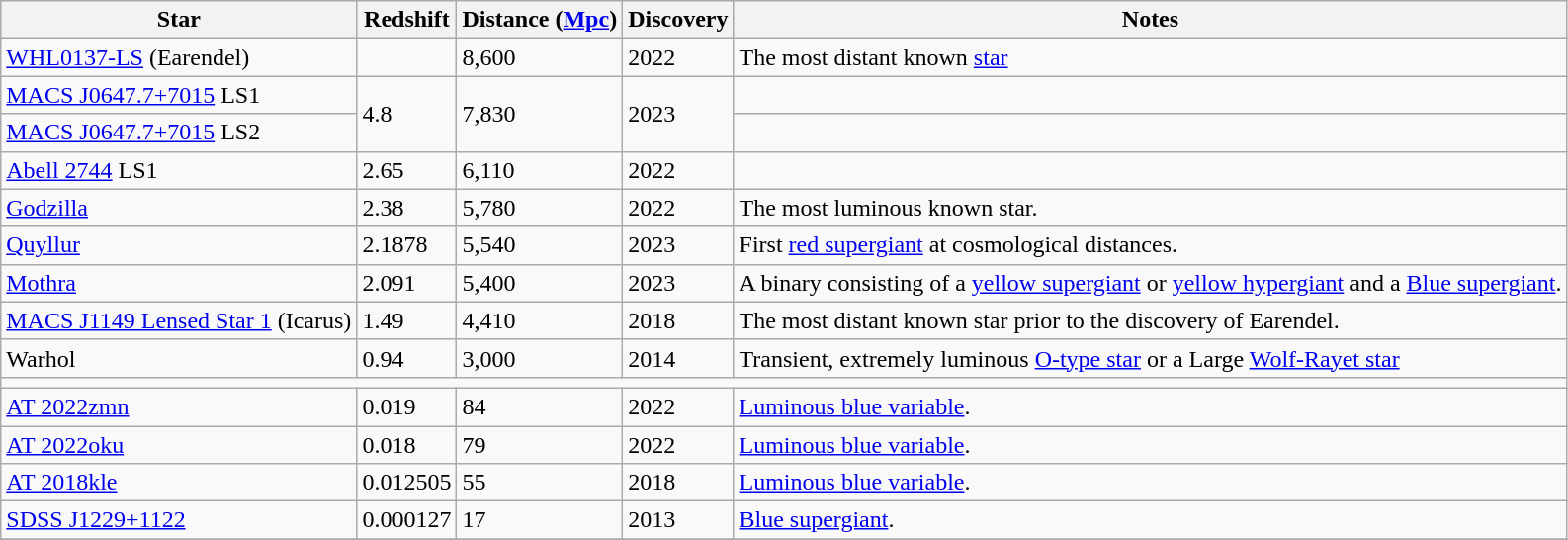<table class="wikitable">
<tr>
<th>Star</th>
<th>Redshift</th>
<th>Distance (<a href='#'>Mpc</a>)</th>
<th>Discovery</th>
<th>Notes</th>
</tr>
<tr>
<td><a href='#'>WHL0137-LS</a> (Earendel)</td>
<td></td>
<td>8,600</td>
<td>2022</td>
<td>The most distant known <a href='#'>star</a> </td>
</tr>
<tr>
<td><a href='#'>MACS J0647.7+7015</a> LS1</td>
<td rowspan="2">4.8</td>
<td rowspan="2">7,830</td>
<td rowspan="2">2023</td>
<td></td>
</tr>
<tr>
<td><a href='#'>MACS J0647.7+7015</a> LS2</td>
<td></td>
</tr>
<tr>
<td><a href='#'>Abell 2744</a> LS1</td>
<td>2.65</td>
<td>6,110</td>
<td>2022</td>
<td></td>
</tr>
<tr>
<td><a href='#'>Godzilla</a></td>
<td>2.38</td>
<td>5,780</td>
<td>2022</td>
<td>The most luminous known star.</td>
</tr>
<tr>
<td><a href='#'>Quyllur</a></td>
<td>2.1878</td>
<td>5,540</td>
<td>2023</td>
<td>First <a href='#'>red supergiant</a> at cosmological distances.</td>
</tr>
<tr>
<td><a href='#'>Mothra</a></td>
<td>2.091</td>
<td>5,400</td>
<td>2023</td>
<td>A binary consisting of a <a href='#'>yellow supergiant</a> or <a href='#'>yellow hypergiant</a> and a <a href='#'>Blue supergiant</a>.</td>
</tr>
<tr>
<td><a href='#'>MACS J1149 Lensed Star 1</a> (Icarus)</td>
<td>1.49</td>
<td>4,410</td>
<td>2018</td>
<td>The most distant known star prior to the discovery of Earendel.</td>
</tr>
<tr>
<td>Warhol</td>
<td>0.94 </td>
<td>3,000</td>
<td>2014</td>
<td>Transient, extremely luminous <a href='#'>O-type star</a> or a Large <a href='#'>Wolf-Rayet star</a></td>
</tr>
<tr>
<td colspan=5></td>
</tr>
<tr>
<td><a href='#'>AT 2022zmn</a></td>
<td>0.019 </td>
<td>84</td>
<td>2022</td>
<td><a href='#'>Luminous blue variable</a>.</td>
</tr>
<tr>
<td><a href='#'>AT 2022oku</a></td>
<td>0.018 </td>
<td>79</td>
<td>2022</td>
<td><a href='#'>Luminous blue variable</a>.</td>
</tr>
<tr>
<td><a href='#'>AT 2018kle</a></td>
<td>0.012505 </td>
<td>55</td>
<td>2018</td>
<td><a href='#'>Luminous blue variable</a>.</td>
</tr>
<tr>
<td><a href='#'>SDSS J1229+1122</a></td>
<td>0.000127</td>
<td>17<br></td>
<td>2013</td>
<td><a href='#'>Blue supergiant</a>.</td>
</tr>
<tr>
</tr>
</table>
